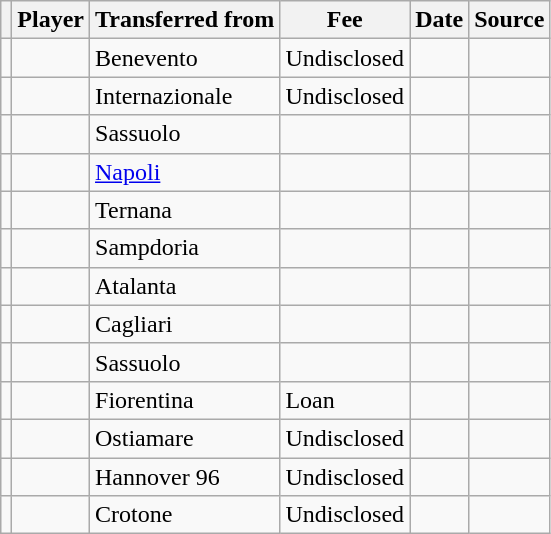<table class="wikitable plainrowheaders sortable">
<tr>
<th></th>
<th scope="col">Player</th>
<th>Transferred from</th>
<th style="width: 65px;">Fee</th>
<th scope="col">Date</th>
<th scope="col">Source</th>
</tr>
<tr>
<td align="center"></td>
<td></td>
<td> Benevento</td>
<td>Undisclosed</td>
<td></td>
<td></td>
</tr>
<tr>
<td align="center"></td>
<td></td>
<td> Internazionale</td>
<td>Undisclosed</td>
<td></td>
<td></td>
</tr>
<tr>
<td align="center"></td>
<td></td>
<td> Sassuolo</td>
<td></td>
<td></td>
<td></td>
</tr>
<tr>
<td align="center"></td>
<td></td>
<td> <a href='#'>Napoli</a></td>
<td></td>
<td></td>
<td></td>
</tr>
<tr>
<td align="center"></td>
<td></td>
<td> Ternana</td>
<td></td>
<td></td>
<td></td>
</tr>
<tr>
<td align="center"></td>
<td></td>
<td> Sampdoria</td>
<td></td>
<td></td>
<td></td>
</tr>
<tr>
<td align="center"></td>
<td></td>
<td> Atalanta</td>
<td></td>
<td></td>
<td></td>
</tr>
<tr>
<td align="center"></td>
<td></td>
<td> Cagliari</td>
<td></td>
<td></td>
<td></td>
</tr>
<tr>
<td align="center"></td>
<td></td>
<td> Sassuolo</td>
<td></td>
<td></td>
<td></td>
</tr>
<tr>
<td align="center"></td>
<td></td>
<td> Fiorentina</td>
<td>Loan</td>
<td></td>
<td></td>
</tr>
<tr>
<td align="center"></td>
<td></td>
<td> Ostiamare</td>
<td>Undisclosed</td>
<td></td>
<td></td>
</tr>
<tr>
<td align="center"></td>
<td></td>
<td> Hannover 96</td>
<td>Undisclosed</td>
<td></td>
<td></td>
</tr>
<tr>
<td align="center"></td>
<td></td>
<td> Crotone</td>
<td>Undisclosed</td>
<td></td>
<td></td>
</tr>
</table>
